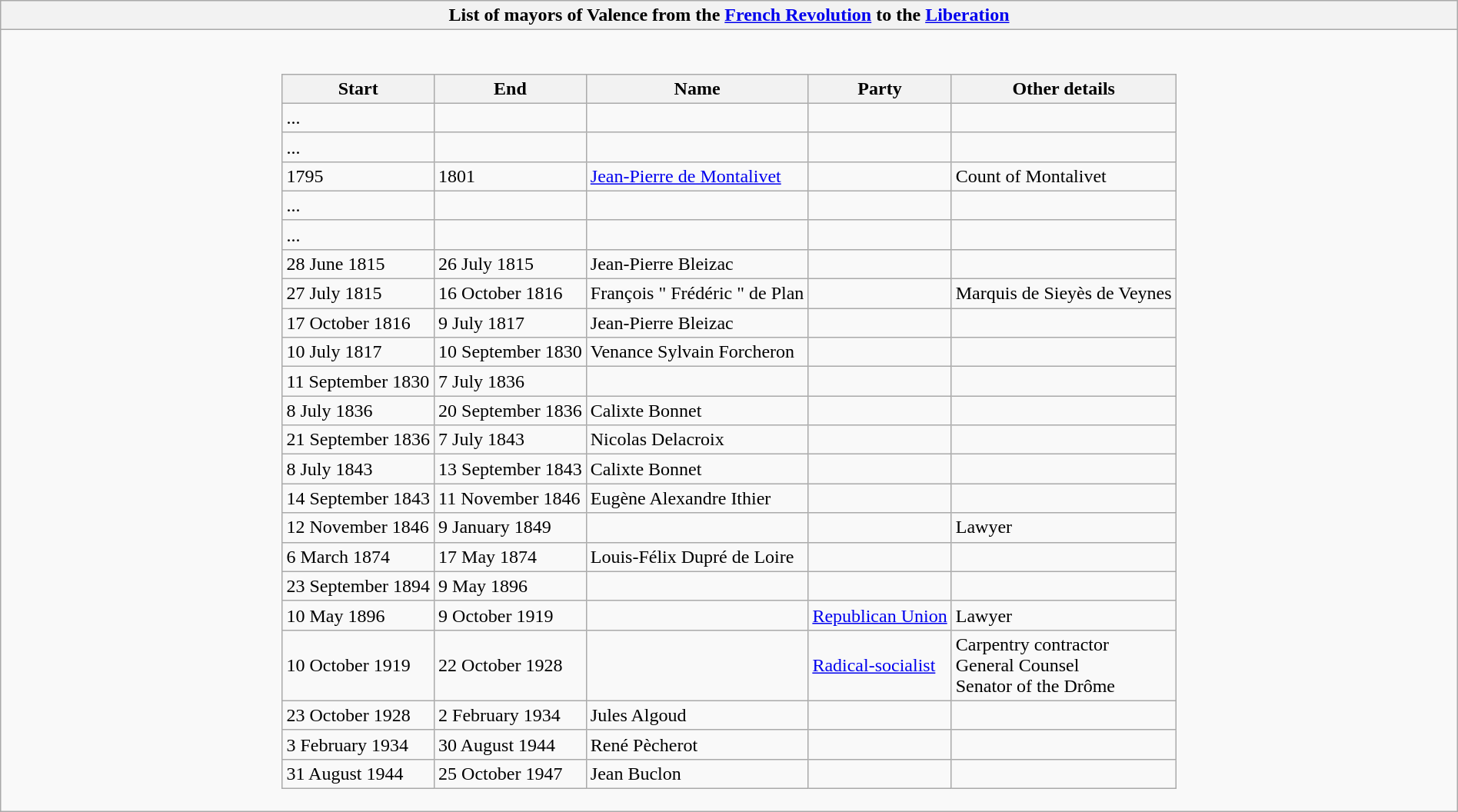<table class="wikitable collapsible collapsed" style="width: 100%" border="1">
<tr>
<th>List of mayors of Valence from the <a href='#'>French Revolution</a> to the <a href='#'>Liberation</a></th>
</tr>
<tr>
<td><br><table border="1" class="wikitable" style="margin:1em auto;">
<tr>
<th>Start</th>
<th>End</th>
<th>Name</th>
<th>Party</th>
<th>Other details</th>
</tr>
<tr>
<td>...</td>
<td></td>
<td></td>
<td></td>
<td></td>
</tr>
<tr>
<td>...</td>
<td></td>
<td></td>
<td></td>
<td></td>
</tr>
<tr>
<td>1795</td>
<td>1801</td>
<td><a href='#'>Jean-Pierre de Montalivet</a></td>
<td></td>
<td>Count of Montalivet</td>
</tr>
<tr>
<td>...</td>
<td></td>
<td></td>
<td></td>
<td></td>
</tr>
<tr>
<td>...</td>
<td></td>
<td></td>
<td></td>
<td></td>
</tr>
<tr>
<td>28 June 1815</td>
<td>26 July 1815</td>
<td>Jean-Pierre Bleizac</td>
<td></td>
<td></td>
</tr>
<tr>
<td>27 July 1815</td>
<td>16 October 1816</td>
<td>François " Frédéric " de Plan</td>
<td></td>
<td>Marquis de Sieyès de Veynes</td>
</tr>
<tr>
<td>17 October 1816</td>
<td>9 July 1817</td>
<td>Jean-Pierre Bleizac</td>
<td></td>
<td></td>
</tr>
<tr>
<td>10 July 1817</td>
<td>10 September 1830</td>
<td>Venance Sylvain Forcheron</td>
<td></td>
<td></td>
</tr>
<tr>
<td>11 September 1830</td>
<td>7 July 1836</td>
<td></td>
<td></td>
<td></td>
</tr>
<tr>
<td>8 July 1836</td>
<td>20 September 1836</td>
<td>Calixte Bonnet</td>
<td></td>
<td></td>
</tr>
<tr>
<td>21 September 1836</td>
<td>7 July 1843</td>
<td>Nicolas Delacroix</td>
<td></td>
<td></td>
</tr>
<tr>
<td>8 July 1843</td>
<td>13 September 1843</td>
<td>Calixte Bonnet</td>
<td></td>
<td></td>
</tr>
<tr>
<td>14 September 1843</td>
<td>11 November 1846</td>
<td>Eugène Alexandre Ithier</td>
<td></td>
<td></td>
</tr>
<tr>
<td>12 November 1846</td>
<td>9 January 1849</td>
<td></td>
<td></td>
<td>Lawyer</td>
</tr>
<tr>
<td>6 March 1874</td>
<td>17 May 1874</td>
<td>Louis-Félix Dupré de Loire</td>
<td></td>
<td></td>
</tr>
<tr>
<td>23 September 1894</td>
<td>9 May 1896</td>
<td></td>
<td></td>
<td></td>
</tr>
<tr>
<td>10 May 1896</td>
<td>9 October 1919</td>
<td></td>
<td><a href='#'>Republican Union</a></td>
<td>Lawyer</td>
</tr>
<tr>
<td>10 October 1919</td>
<td>22 October 1928</td>
<td></td>
<td><a href='#'>Radical-socialist</a></td>
<td>Carpentry contractor<br>General Counsel<br>Senator of the Drôme</td>
</tr>
<tr>
<td>23 October 1928</td>
<td>2 February 1934</td>
<td>Jules Algoud</td>
<td></td>
<td></td>
</tr>
<tr>
<td>3 February 1934</td>
<td>30 August 1944</td>
<td>René Pècherot</td>
<td></td>
<td></td>
</tr>
<tr>
<td>31 August 1944</td>
<td>25 October 1947</td>
<td>Jean Buclon</td>
<td></td>
<td></td>
</tr>
</table>
</td>
</tr>
</table>
